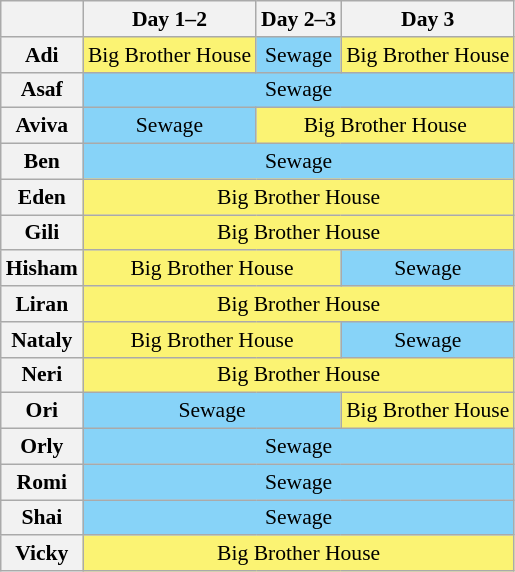<table class="wikitable" style="text-align:center; font-size:90%; width:auto">
<tr>
<th></th>
<th>Day 1–2</th>
<th>Day 2–3</th>
<th>Day 3</th>
</tr>
<tr>
<th>Adi</th>
<td style="background:#FBF373;">Big Brother House</td>
<td style="background:#87D3F8;">Sewage</td>
<td style="background:#FBF373;">Big Brother House</td>
</tr>
<tr>
<th>Asaf</th>
<td colspan="3" style="background:#87D3F8;">Sewage</td>
</tr>
<tr>
<th>Aviva</th>
<td style="background:#87D3F8;">Sewage</td>
<td colspan="2" style="background:#FBF373;">Big Brother House</td>
</tr>
<tr>
<th>Ben</th>
<td colspan="3" style="background:#87D3F8;">Sewage</td>
</tr>
<tr>
<th>Eden</th>
<td colspan="3" style="background:#FBF373;">Big Brother House</td>
</tr>
<tr>
<th>Gili</th>
<td colspan="3" style="background:#FBF373;">Big Brother House</td>
</tr>
<tr>
<th>Hisham</th>
<td colspan="2" style="background:#FBF373;">Big Brother House</td>
<td style="background:#87D3F8;">Sewage</td>
</tr>
<tr>
<th>Liran</th>
<td colspan="3" style="background:#FBF373;">Big Brother House</td>
</tr>
<tr>
<th>Nataly</th>
<td colspan="2" style="background:#FBF373;">Big Brother House</td>
<td style="background:#87D3F8;">Sewage</td>
</tr>
<tr>
<th>Neri</th>
<td colspan="3" style="background:#FBF373;">Big Brother House</td>
</tr>
<tr>
<th>Ori</th>
<td colspan="2" style="background:#87D3F8;">Sewage</td>
<td style="background:#FBF373;">Big Brother House</td>
</tr>
<tr>
<th>Orly</th>
<td colspan="3" style="background:#87D3F8;">Sewage</td>
</tr>
<tr>
<th>Romi</th>
<td colspan="3" style="background:#87D3F8;">Sewage</td>
</tr>
<tr>
<th>Shai</th>
<td colspan="3" style="background:#87D3F8;">Sewage</td>
</tr>
<tr>
<th>Vicky</th>
<td colspan="3" style="background:#FBF373;">Big Brother House</td>
</tr>
</table>
